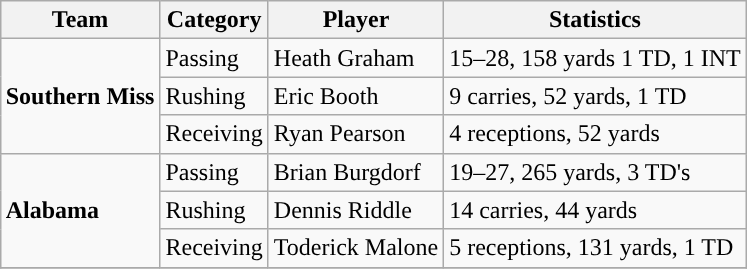<table class="wikitable" style="float: right;">
<tr>
<th>Team</th>
<th>Category</th>
<th>Player</th>
<th>Statistics</th>
</tr>
<tr>
<td rowspan=3><strong>Southern Miss</strong></td>
<td>Passing</td>
<td>Heath Graham</td>
<td>15–28, 158 yards 1 TD, 1 INT</td>
</tr>
<tr>
<td>Rushing</td>
<td>Eric Booth</td>
<td>9 carries, 52 yards, 1 TD</td>
</tr>
<tr>
<td>Receiving</td>
<td>Ryan Pearson</td>
<td>4 receptions, 52 yards</td>
</tr>
<tr>
<td rowspan=3><strong>Alabama</strong></td>
<td>Passing</td>
<td>Brian Burgdorf</td>
<td>19–27, 265 yards, 3 TD's</td>
</tr>
<tr>
<td>Rushing</td>
<td>Dennis Riddle</td>
<td>14 carries, 44 yards</td>
</tr>
<tr>
<td>Receiving</td>
<td>Toderick Malone</td>
<td>5 receptions, 131 yards, 1 TD</td>
</tr>
<tr>
</tr>
</table>
